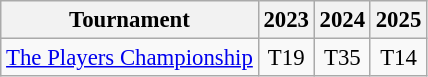<table class="wikitable" style="font-size:95%;text-align:center;">
<tr>
<th>Tournament</th>
<th>2023</th>
<th>2024</th>
<th>2025</th>
</tr>
<tr>
<td align=left><a href='#'>The Players Championship</a></td>
<td>T19</td>
<td>T35</td>
<td>T14</td>
</tr>
</table>
